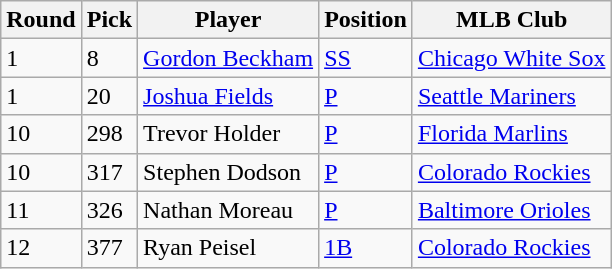<table class="wikitable">
<tr>
<th>Round</th>
<th>Pick</th>
<th>Player</th>
<th>Position</th>
<th>MLB Club</th>
</tr>
<tr>
<td>1</td>
<td>8</td>
<td><a href='#'>Gordon Beckham</a></td>
<td><a href='#'>SS</a></td>
<td><a href='#'>Chicago White Sox</a></td>
</tr>
<tr>
<td>1</td>
<td>20</td>
<td><a href='#'>Joshua Fields</a></td>
<td><a href='#'>P</a></td>
<td><a href='#'>Seattle Mariners</a></td>
</tr>
<tr>
<td>10</td>
<td>298</td>
<td>Trevor Holder</td>
<td><a href='#'>P</a></td>
<td><a href='#'>Florida Marlins</a></td>
</tr>
<tr>
<td>10</td>
<td>317</td>
<td>Stephen Dodson</td>
<td><a href='#'>P</a></td>
<td><a href='#'>Colorado Rockies</a></td>
</tr>
<tr>
<td>11</td>
<td>326</td>
<td>Nathan Moreau</td>
<td><a href='#'>P</a></td>
<td><a href='#'>Baltimore Orioles</a></td>
</tr>
<tr>
<td>12</td>
<td>377</td>
<td>Ryan Peisel</td>
<td><a href='#'>1B</a></td>
<td><a href='#'>Colorado Rockies</a></td>
</tr>
</table>
